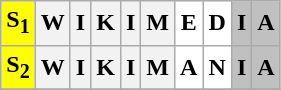<table class="wikitable">
<tr>
<th style="background: yellow;">S<sub>1</sub></th>
<th>W</th>
<th>I</th>
<th>K</th>
<th>I</th>
<th>M</th>
<th style="background: white;">E</th>
<th style="background: white;">D</th>
<th style="background: silver;">I</th>
<th style="background: silver;">A</th>
</tr>
<tr>
<th style="background: yellow;">S<sub>2</sub></th>
<th>W</th>
<th>I</th>
<th>K</th>
<th>I</th>
<th>M</th>
<th style="background: white;">A</th>
<th style="background: white;">N</th>
<th style="background: silver;">I</th>
<th style="background: silver;">A</th>
</tr>
<tr>
</tr>
</table>
